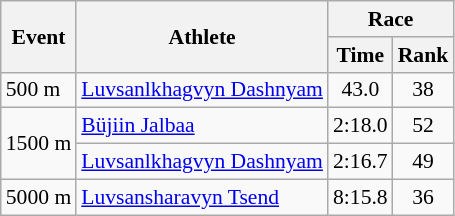<table class="wikitable" border="1" style="font-size:90%">
<tr>
<th rowspan=2>Event</th>
<th rowspan=2>Athlete</th>
<th colspan=2>Race</th>
</tr>
<tr>
<th>Time</th>
<th>Rank</th>
</tr>
<tr>
<td>500 m</td>
<td><a href='#'>Luvsanlkhagvyn Dashnyam</a></td>
<td align=center>43.0</td>
<td align=center>38</td>
</tr>
<tr>
<td rowspan=2>1500 m</td>
<td><a href='#'>Büjiin Jalbaa</a></td>
<td align=center>2:18.0</td>
<td align=center>52</td>
</tr>
<tr>
<td><a href='#'>Luvsanlkhagvyn Dashnyam</a></td>
<td align=center>2:16.7</td>
<td align=center>49</td>
</tr>
<tr>
<td>5000 m</td>
<td><a href='#'>Luvsansharavyn Tsend</a></td>
<td align=center>8:15.8</td>
<td align=center>36</td>
</tr>
</table>
